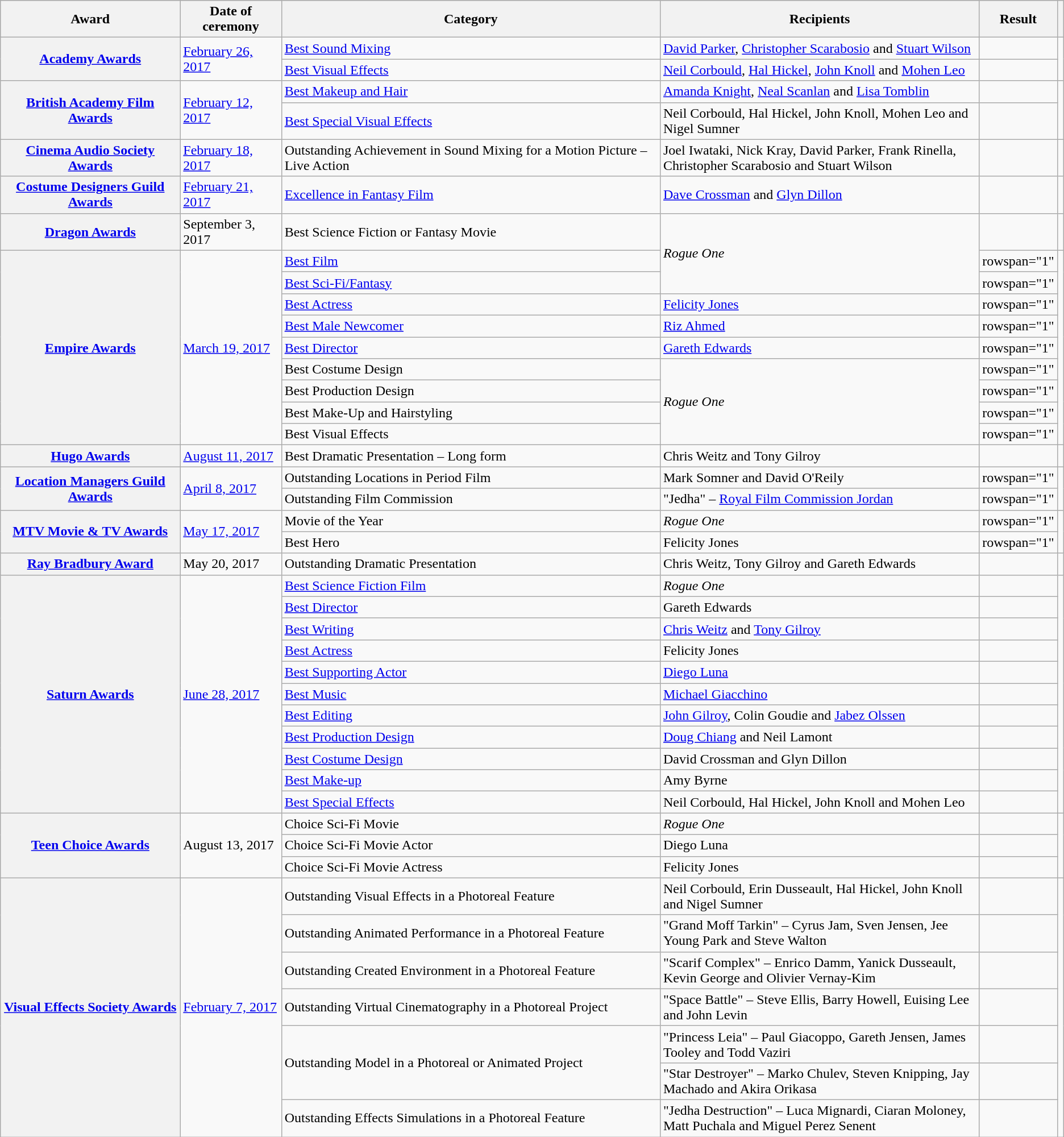<table class="wikitable plainrowheaders sortable">
<tr style="background:#ccc; text-align:center;">
<th scope="col">Award</th>
<th scope="col">Date of ceremony</th>
<th scope="col">Category</th>
<th scope="col" style="width:30%;">Recipients</th>
<th scope="col">Result</th>
<th scope="col" class="unsortable"></th>
</tr>
<tr>
<th scope="row" rowspan="2"><a href='#'>Academy Awards</a></th>
<td rowspan="2"><a href='#'>February 26, 2017</a></td>
<td><a href='#'>Best Sound Mixing</a></td>
<td><a href='#'>David Parker</a>, <a href='#'>Christopher Scarabosio</a> and <a href='#'>Stuart Wilson</a></td>
<td></td>
<td rowspan="2" style="text-align:center;"></td>
</tr>
<tr>
<td><a href='#'>Best Visual Effects</a></td>
<td><a href='#'>Neil Corbould</a>, <a href='#'>Hal Hickel</a>, <a href='#'>John Knoll</a> and <a href='#'>Mohen Leo</a></td>
<td></td>
</tr>
<tr>
<th scope="row" rowspan="2"><a href='#'>British Academy Film Awards</a></th>
<td rowspan=2><a href='#'>February 12, 2017</a></td>
<td><a href='#'>Best Makeup and Hair</a></td>
<td><a href='#'>Amanda Knight</a>, <a href='#'>Neal Scanlan</a> and <a href='#'>Lisa Tomblin</a></td>
<td></td>
<td rowspan="2" style="text-align:center;"></td>
</tr>
<tr>
<td><a href='#'>Best Special Visual Effects</a></td>
<td>Neil Corbould, Hal Hickel, John Knoll, Mohen Leo and Nigel Sumner</td>
<td></td>
</tr>
<tr>
<th scope="row"><a href='#'>Cinema Audio Society Awards</a></th>
<td><a href='#'>February 18, 2017</a></td>
<td>Outstanding Achievement in Sound Mixing for a Motion Picture – Live Action</td>
<td>Joel Iwataki, Nick Kray, David Parker, Frank Rinella, Christopher Scarabosio and Stuart Wilson</td>
<td></td>
<td style="text-align:center;"></td>
</tr>
<tr>
<th scope="row"><a href='#'>Costume Designers Guild Awards</a></th>
<td><a href='#'>February 21, 2017</a></td>
<td><a href='#'>Excellence in Fantasy Film</a></td>
<td><a href='#'>Dave Crossman</a> and <a href='#'>Glyn Dillon</a></td>
<td></td>
<td style="text-align:center;"></td>
</tr>
<tr>
<th scope="row"><a href='#'>Dragon Awards</a></th>
<td>September 3, 2017</td>
<td>Best Science Fiction or Fantasy Movie</td>
<td rowspan="3"><em>Rogue One</em></td>
<td></td>
<td style="text-align:center;"></td>
</tr>
<tr>
<th scope="row" rowspan="9"><a href='#'>Empire Awards</a></th>
<td rowspan="9"><a href='#'>March 19, 2017</a></td>
<td><a href='#'>Best Film</a></td>
<td>rowspan="1" </td>
<td rowspan="9" style="text-align:center;"></td>
</tr>
<tr>
<td><a href='#'>Best Sci-Fi/Fantasy</a></td>
<td>rowspan="1" </td>
</tr>
<tr>
<td><a href='#'>Best Actress</a></td>
<td><a href='#'>Felicity Jones</a></td>
<td>rowspan="1" </td>
</tr>
<tr>
<td><a href='#'>Best Male Newcomer</a></td>
<td><a href='#'>Riz Ahmed</a></td>
<td>rowspan="1" </td>
</tr>
<tr>
<td><a href='#'>Best Director</a></td>
<td><a href='#'>Gareth Edwards</a></td>
<td>rowspan="1" </td>
</tr>
<tr>
<td>Best Costume Design</td>
<td rowspan="4"><em>Rogue One</em></td>
<td>rowspan="1" </td>
</tr>
<tr>
<td>Best Production Design</td>
<td>rowspan="1" </td>
</tr>
<tr>
<td>Best Make-Up and Hairstyling</td>
<td>rowspan="1" </td>
</tr>
<tr>
<td>Best Visual Effects</td>
<td>rowspan="1" </td>
</tr>
<tr>
<th scope="row"><a href='#'>Hugo Awards</a></th>
<td><a href='#'>August 11, 2017</a></td>
<td>Best Dramatic Presentation – Long form</td>
<td>Chris Weitz and Tony Gilroy</td>
<td></td>
<td style="text-align:center;"></td>
</tr>
<tr>
<th scope="row" rowspan=2><a href='#'>Location Managers Guild Awards</a></th>
<td rowspan=2><a href='#'>April 8, 2017</a></td>
<td>Outstanding Locations in Period Film</td>
<td>Mark Somner and David O'Reily</td>
<td>rowspan="1" </td>
<td style="text-align:center;" rowspan=2></td>
</tr>
<tr>
<td>Outstanding Film Commission</td>
<td>"Jedha" – <a href='#'>Royal Film Commission Jordan</a></td>
<td>rowspan="1" </td>
</tr>
<tr>
<th scope="row" rowspan=2><a href='#'>MTV Movie & TV Awards</a></th>
<td rowspan=2><a href='#'>May 17, 2017</a></td>
<td>Movie of the Year</td>
<td><em>Rogue One</em></td>
<td>rowspan="1" </td>
<td style="text-align:center;" rowspan=2></td>
</tr>
<tr>
<td>Best Hero</td>
<td>Felicity Jones</td>
<td>rowspan="1" </td>
</tr>
<tr>
<th scope="row"><a href='#'>Ray Bradbury Award</a></th>
<td>May 20, 2017</td>
<td>Outstanding Dramatic Presentation</td>
<td>Chris Weitz, Tony Gilroy and Gareth Edwards</td>
<td></td>
<td style="text-align:center;"></td>
</tr>
<tr>
<th scope="row" rowspan="11"><a href='#'>Saturn Awards</a></th>
<td rowspan="11"><a href='#'>June 28, 2017</a></td>
<td><a href='#'>Best Science Fiction Film</a></td>
<td><em>Rogue One</em></td>
<td></td>
<td rowspan="11" style="text-align:center;"></td>
</tr>
<tr>
<td><a href='#'>Best Director</a></td>
<td>Gareth Edwards</td>
<td></td>
</tr>
<tr>
<td><a href='#'>Best Writing</a></td>
<td><a href='#'>Chris Weitz</a> and <a href='#'>Tony Gilroy</a></td>
<td></td>
</tr>
<tr>
<td><a href='#'>Best Actress</a></td>
<td>Felicity Jones</td>
<td></td>
</tr>
<tr>
<td><a href='#'>Best Supporting Actor</a></td>
<td><a href='#'>Diego Luna</a></td>
<td></td>
</tr>
<tr>
<td><a href='#'>Best Music</a></td>
<td><a href='#'>Michael Giacchino</a></td>
<td></td>
</tr>
<tr>
<td><a href='#'>Best Editing</a></td>
<td><a href='#'>John Gilroy</a>, Colin Goudie and <a href='#'>Jabez Olssen</a></td>
<td></td>
</tr>
<tr>
<td><a href='#'>Best Production Design</a></td>
<td><a href='#'>Doug Chiang</a> and Neil Lamont</td>
<td></td>
</tr>
<tr>
<td><a href='#'>Best Costume Design</a></td>
<td>David Crossman and Glyn Dillon</td>
<td></td>
</tr>
<tr>
<td><a href='#'>Best Make-up</a></td>
<td>Amy Byrne</td>
<td></td>
</tr>
<tr>
<td><a href='#'>Best Special Effects</a></td>
<td>Neil Corbould, Hal Hickel, John Knoll and Mohen Leo</td>
<td></td>
</tr>
<tr>
<th scope="row" rowspan=3><a href='#'>Teen Choice Awards</a></th>
<td rowspan=3>August 13, 2017</td>
<td>Choice Sci-Fi Movie</td>
<td><em>Rogue One</em></td>
<td></td>
<td rowspan=3 style="text-align:center;"></td>
</tr>
<tr>
<td>Choice Sci-Fi Movie Actor</td>
<td>Diego Luna</td>
<td></td>
</tr>
<tr>
<td>Choice Sci-Fi Movie Actress</td>
<td>Felicity Jones</td>
<td></td>
</tr>
<tr>
<th scope="row" rowspan="7"><a href='#'>Visual Effects Society Awards</a></th>
<td rowspan="7"><a href='#'>February 7, 2017</a></td>
<td>Outstanding Visual Effects in a Photoreal Feature</td>
<td>Neil Corbould, Erin Dusseault, Hal Hickel, John Knoll and Nigel Sumner</td>
<td></td>
<td rowspan="7" style="text-align:center;"></td>
</tr>
<tr>
<td>Outstanding Animated Performance in a Photoreal Feature</td>
<td>"Grand Moff Tarkin" – Cyrus Jam, Sven Jensen, Jee Young Park and Steve Walton</td>
<td></td>
</tr>
<tr>
<td>Outstanding Created Environment in a Photoreal Feature</td>
<td>"Scarif Complex" – Enrico Damm, Yanick Dusseault, Kevin George and Olivier Vernay-Kim</td>
<td></td>
</tr>
<tr>
<td>Outstanding Virtual Cinematography in a Photoreal Project</td>
<td>"Space Battle" – Steve Ellis, Barry Howell, Euising Lee and John Levin</td>
<td></td>
</tr>
<tr>
<td rowspan="2">Outstanding Model in a Photoreal or Animated Project</td>
<td>"Princess Leia" – Paul Giacoppo, Gareth Jensen, James Tooley and Todd Vaziri</td>
<td></td>
</tr>
<tr>
<td>"Star Destroyer" – Marko Chulev, Steven Knipping, Jay Machado and Akira Orikasa</td>
<td></td>
</tr>
<tr>
<td>Outstanding Effects Simulations in a Photoreal Feature</td>
<td>"Jedha Destruction" – Luca Mignardi, Ciaran Moloney, Matt Puchala and Miguel Perez Senent</td>
<td></td>
</tr>
</table>
